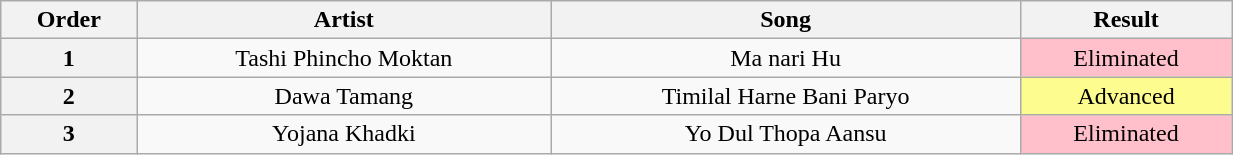<table class="wikitable" style="text-align: center; width:65%;">
<tr>
<th>Order</th>
<th>Artist</th>
<th>Song</th>
<th>Result</th>
</tr>
<tr>
<th>1</th>
<td>Tashi Phincho Moktan</td>
<td>Ma nari Hu</td>
<td style="background:pink">Eliminated</td>
</tr>
<tr>
<th>2</th>
<td>Dawa Tamang</td>
<td>Timilal Harne Bani Paryo</td>
<td style="background:#fdfc8f">Advanced</td>
</tr>
<tr>
<th>3</th>
<td>Yojana Khadki</td>
<td>Yo Dul Thopa Aansu</td>
<td style="background:pink">Eliminated</td>
</tr>
</table>
